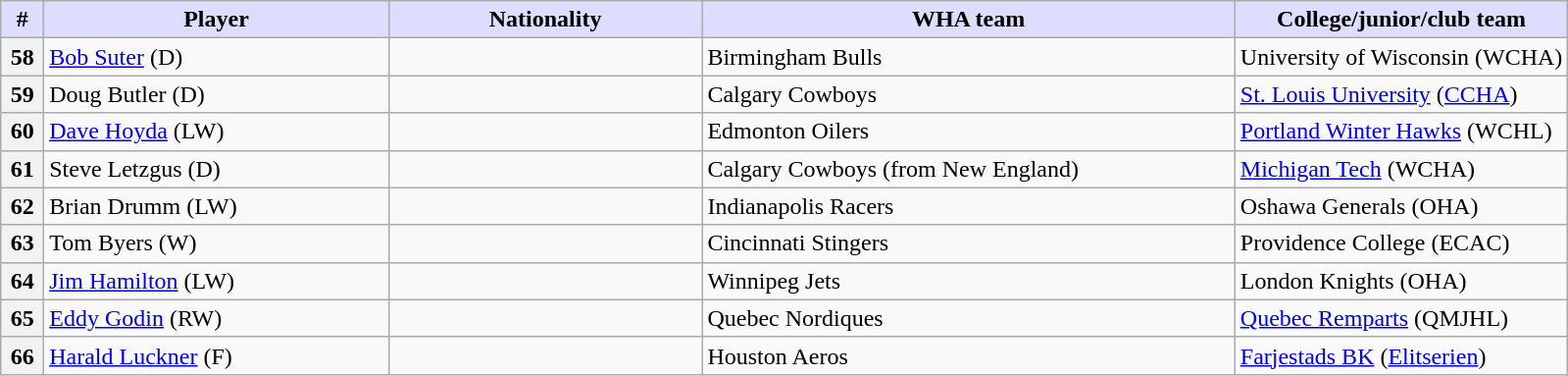<table class="wikitable">
<tr>
<th style="background:#ddf; width:2.75%;">#</th>
<th style="background:#ddf; width:22.0%;">Player</th>
<th style="background:#ddf; width:20.0%;">Nationality</th>
<th style="background:#ddf; width:34.0%;">WHA team</th>
<th style="background:#ddf; width:100.0%;">College/junior/club team</th>
</tr>
<tr>
<th>58</th>
<td><a href='#'>Bob Suter</a> (D)</td>
<td></td>
<td>Birmingham Bulls</td>
<td>University of Wisconsin (WCHA)</td>
</tr>
<tr>
<th>59</th>
<td>Doug Butler (D)</td>
<td></td>
<td>Calgary Cowboys</td>
<td><a href='#'>St. Louis University</a> (<a href='#'>CCHA</a>)</td>
</tr>
<tr>
<th>60</th>
<td><a href='#'>Dave Hoyda</a> (LW)</td>
<td></td>
<td>Edmonton Oilers</td>
<td><a href='#'>Portland Winter Hawks</a> (WCHL)</td>
</tr>
<tr>
<th>61</th>
<td>Steve Letzgus (D)</td>
<td></td>
<td>Calgary Cowboys (from New England)</td>
<td><a href='#'>Michigan Tech</a> (WCHA)</td>
</tr>
<tr>
<th>62</th>
<td>Brian Drumm (LW)</td>
<td></td>
<td>Indianapolis Racers</td>
<td>Oshawa Generals (OHA)</td>
</tr>
<tr>
<th>63</th>
<td>Tom Byers (W)</td>
<td></td>
<td>Cincinnati Stingers</td>
<td>Providence College (ECAC)</td>
</tr>
<tr>
<th>64</th>
<td><a href='#'>Jim Hamilton</a> (LW)</td>
<td></td>
<td>Winnipeg Jets</td>
<td>London Knights (OHA)</td>
</tr>
<tr>
<th>65</th>
<td><a href='#'>Eddy Godin</a> (RW)</td>
<td></td>
<td>Quebec Nordiques</td>
<td><a href='#'>Quebec Remparts</a> (QMJHL)</td>
</tr>
<tr>
<th>66</th>
<td><a href='#'>Harald Luckner</a> (F)</td>
<td></td>
<td>Houston Aeros</td>
<td><a href='#'>Farjestads BK</a> (<a href='#'>Elitserien</a>)</td>
</tr>
</table>
